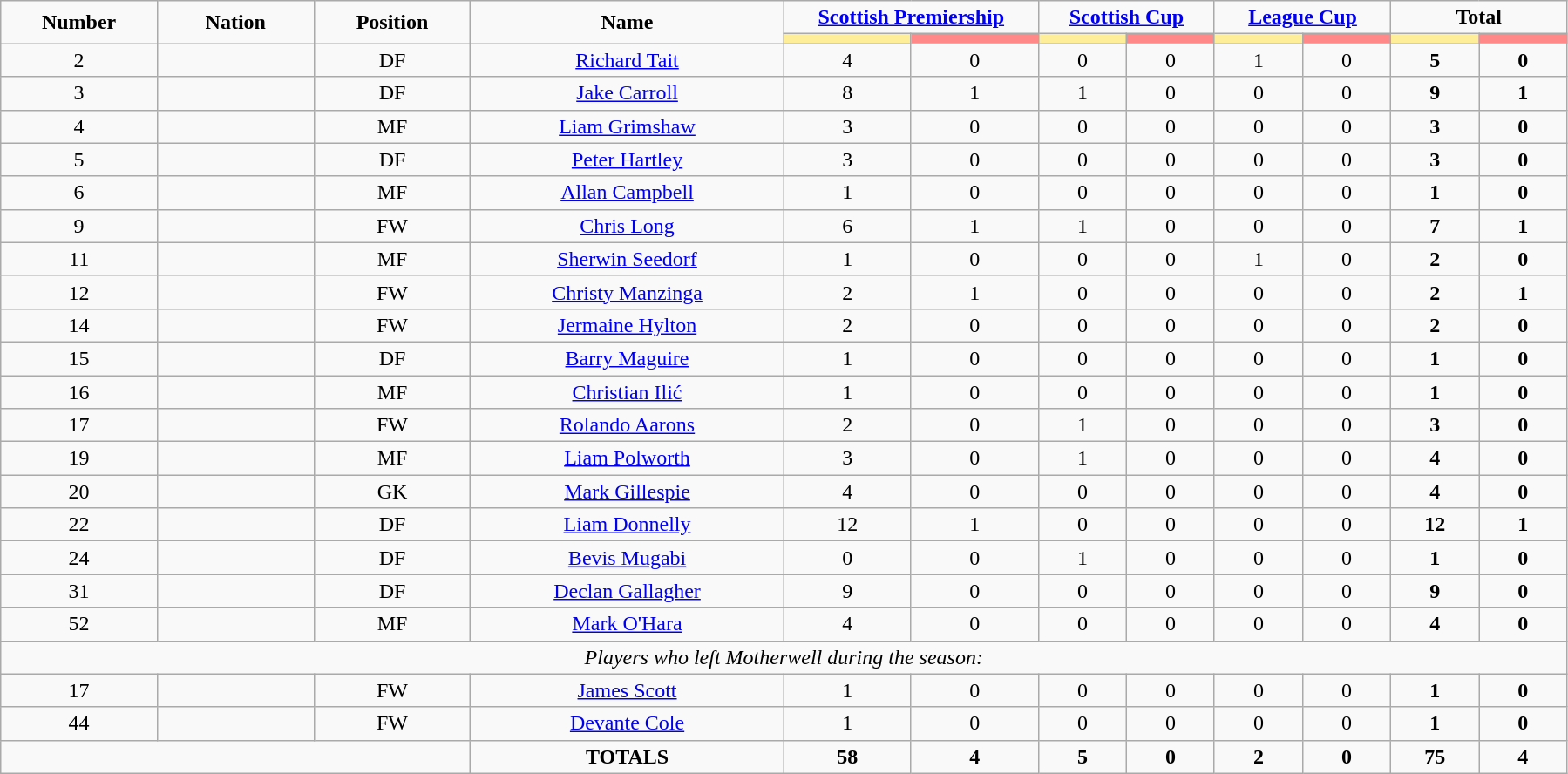<table class="wikitable" style="font-size: 100%; text-align: center;">
<tr>
<td rowspan="2" width="10%" align="center"><strong>Number</strong></td>
<td rowspan="2" width="10%" align="center"><strong>Nation</strong></td>
<td rowspan="2" width="10%" align="center"><strong>Position</strong></td>
<td rowspan="2" width="20%" align="center"><strong>Name</strong></td>
<td colspan="2" align="center"><strong><a href='#'>Scottish Premiership</a></strong></td>
<td colspan="2" align="center"><strong><a href='#'>Scottish Cup</a></strong></td>
<td colspan="2" align="center"><strong><a href='#'>League Cup</a></strong></td>
<td colspan="2" align="center"><strong>Total </strong></td>
</tr>
<tr>
<th width=90 style="background: #FFEE99"></th>
<th width=90 style="background: #FF8888"></th>
<th width=60 style="background: #FFEE99"></th>
<th width=60 style="background: #FF8888"></th>
<th width=60 style="background: #FFEE99"></th>
<th width=60 style="background: #FF8888"></th>
<th width=60 style="background: #FFEE99"></th>
<th width=60 style="background: #FF8888"></th>
</tr>
<tr>
<td>2</td>
<td></td>
<td>DF</td>
<td><a href='#'>Richard Tait</a></td>
<td>4</td>
<td>0</td>
<td>0</td>
<td>0</td>
<td>1</td>
<td>0</td>
<td><strong>5</strong></td>
<td><strong>0</strong></td>
</tr>
<tr>
<td>3</td>
<td></td>
<td>DF</td>
<td><a href='#'>Jake Carroll</a></td>
<td>8</td>
<td>1</td>
<td>1</td>
<td>0</td>
<td>0</td>
<td>0</td>
<td><strong>9</strong></td>
<td><strong>1</strong></td>
</tr>
<tr>
<td>4</td>
<td></td>
<td>MF</td>
<td><a href='#'>Liam Grimshaw</a></td>
<td>3</td>
<td>0</td>
<td>0</td>
<td>0</td>
<td>0</td>
<td>0</td>
<td><strong>3</strong></td>
<td><strong>0</strong></td>
</tr>
<tr>
<td>5</td>
<td></td>
<td>DF</td>
<td><a href='#'>Peter Hartley</a></td>
<td>3</td>
<td>0</td>
<td>0</td>
<td>0</td>
<td>0</td>
<td>0</td>
<td><strong>3</strong></td>
<td><strong>0</strong></td>
</tr>
<tr>
<td>6</td>
<td></td>
<td>MF</td>
<td><a href='#'>Allan Campbell</a></td>
<td>1</td>
<td>0</td>
<td>0</td>
<td>0</td>
<td>0</td>
<td>0</td>
<td><strong>1</strong></td>
<td><strong>0</strong></td>
</tr>
<tr>
<td>9</td>
<td></td>
<td>FW</td>
<td><a href='#'>Chris Long</a></td>
<td>6</td>
<td>1</td>
<td>1</td>
<td>0</td>
<td>0</td>
<td>0</td>
<td><strong>7</strong></td>
<td><strong>1</strong></td>
</tr>
<tr>
<td>11</td>
<td></td>
<td>MF</td>
<td><a href='#'>Sherwin Seedorf</a></td>
<td>1</td>
<td>0</td>
<td>0</td>
<td>0</td>
<td>1</td>
<td>0</td>
<td><strong>2</strong></td>
<td><strong>0</strong></td>
</tr>
<tr>
<td>12</td>
<td></td>
<td>FW</td>
<td><a href='#'>Christy Manzinga</a></td>
<td>2</td>
<td>1</td>
<td>0</td>
<td>0</td>
<td>0</td>
<td>0</td>
<td><strong>2</strong></td>
<td><strong>1</strong></td>
</tr>
<tr>
<td>14</td>
<td></td>
<td>FW</td>
<td><a href='#'>Jermaine Hylton</a></td>
<td>2</td>
<td>0</td>
<td>0</td>
<td>0</td>
<td>0</td>
<td>0</td>
<td><strong>2</strong></td>
<td><strong>0</strong></td>
</tr>
<tr>
<td>15</td>
<td></td>
<td>DF</td>
<td><a href='#'>Barry Maguire</a></td>
<td>1</td>
<td>0</td>
<td>0</td>
<td>0</td>
<td>0</td>
<td>0</td>
<td><strong>1</strong></td>
<td><strong>0</strong></td>
</tr>
<tr>
<td>16</td>
<td></td>
<td>MF</td>
<td><a href='#'>Christian Ilić</a></td>
<td>1</td>
<td>0</td>
<td>0</td>
<td>0</td>
<td>0</td>
<td>0</td>
<td><strong>1</strong></td>
<td><strong>0</strong></td>
</tr>
<tr>
<td>17</td>
<td></td>
<td>FW</td>
<td><a href='#'>Rolando Aarons</a></td>
<td>2</td>
<td>0</td>
<td>1</td>
<td>0</td>
<td>0</td>
<td>0</td>
<td><strong>3</strong></td>
<td><strong>0</strong></td>
</tr>
<tr>
<td>19</td>
<td></td>
<td>MF</td>
<td><a href='#'>Liam Polworth</a></td>
<td>3</td>
<td>0</td>
<td>1</td>
<td>0</td>
<td>0</td>
<td>0</td>
<td><strong>4</strong></td>
<td><strong>0</strong></td>
</tr>
<tr>
<td>20</td>
<td></td>
<td>GK</td>
<td><a href='#'>Mark Gillespie</a></td>
<td>4</td>
<td>0</td>
<td>0</td>
<td>0</td>
<td>0</td>
<td>0</td>
<td><strong>4</strong></td>
<td><strong>0</strong></td>
</tr>
<tr>
<td>22</td>
<td></td>
<td>DF</td>
<td><a href='#'>Liam Donnelly</a></td>
<td>12</td>
<td>1</td>
<td>0</td>
<td>0</td>
<td>0</td>
<td>0</td>
<td><strong>12</strong></td>
<td><strong>1</strong></td>
</tr>
<tr>
<td>24</td>
<td></td>
<td>DF</td>
<td><a href='#'>Bevis Mugabi</a></td>
<td>0</td>
<td>0</td>
<td>1</td>
<td>0</td>
<td>0</td>
<td>0</td>
<td><strong>1</strong></td>
<td><strong>0</strong></td>
</tr>
<tr>
<td>31</td>
<td></td>
<td>DF</td>
<td><a href='#'>Declan Gallagher</a></td>
<td>9</td>
<td>0</td>
<td>0</td>
<td>0</td>
<td>0</td>
<td>0</td>
<td><strong>9</strong></td>
<td><strong>0</strong></td>
</tr>
<tr>
<td>52</td>
<td></td>
<td>MF</td>
<td><a href='#'>Mark O'Hara</a></td>
<td>4</td>
<td>0</td>
<td>0</td>
<td>0</td>
<td>0</td>
<td>0</td>
<td><strong>4</strong></td>
<td><strong>0</strong></td>
</tr>
<tr>
<td colspan="14"><em>Players who left Motherwell during the season:</em></td>
</tr>
<tr>
<td>17</td>
<td></td>
<td>FW</td>
<td><a href='#'>James Scott</a></td>
<td>1</td>
<td>0</td>
<td>0</td>
<td>0</td>
<td>0</td>
<td>0</td>
<td><strong>1</strong></td>
<td><strong>0</strong></td>
</tr>
<tr>
<td>44</td>
<td></td>
<td>FW</td>
<td><a href='#'>Devante Cole</a></td>
<td>1</td>
<td>0</td>
<td>0</td>
<td>0</td>
<td>0</td>
<td>0</td>
<td><strong>1</strong></td>
<td><strong>0</strong></td>
</tr>
<tr>
<td colspan="3"></td>
<td><strong>TOTALS</strong></td>
<td><strong>58</strong></td>
<td><strong>4</strong></td>
<td><strong>5</strong></td>
<td><strong>0</strong></td>
<td><strong>2</strong></td>
<td><strong>0</strong></td>
<td><strong>75</strong></td>
<td><strong>4</strong></td>
</tr>
</table>
